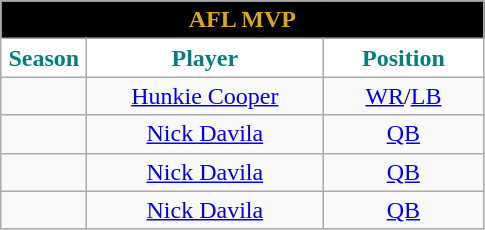<table class="wikitable sortable" style="text-align:center">
<tr>
<td colspan="4" style="background:#000; color:#DAA520;"><strong>AFL MVP</strong></td>
</tr>
<tr>
<th style="width:50px; background:white; color:teal;">Season</th>
<th style="width:150px; background:white; color:teal;">Player</th>
<th style="width:100px; background:white; color:teal;">Position</th>
</tr>
<tr>
<td></td>
<td><a href='#'>Hunkie Cooper</a></td>
<td><a href='#'>WR</a>/<a href='#'>LB</a></td>
</tr>
<tr>
<td></td>
<td><a href='#'>Nick Davila</a></td>
<td><a href='#'>QB</a></td>
</tr>
<tr>
<td></td>
<td><a href='#'>Nick Davila</a></td>
<td><a href='#'>QB</a></td>
</tr>
<tr>
<td></td>
<td><a href='#'>Nick Davila</a></td>
<td><a href='#'>QB</a></td>
</tr>
</table>
